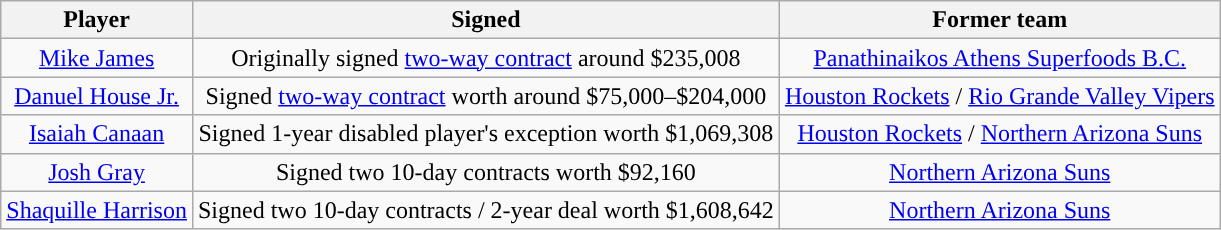<table class="wikitable sortable sortable">
<tr>
<th>Player</th>
<th>Signed</th>
<th>Former team</th>
</tr>
<tr style="text-align: center">
<td><a href='#'>Mike James</a></td>
<td>Originally signed <a href='#'>two-way contract</a> around $235,008</td>
<td> <a href='#'>Panathinaikos Athens Superfoods B.C.</a></td>
</tr>
<tr style="text-align: center">
<td><a href='#'>Danuel House Jr.</a></td>
<td>Signed <a href='#'>two-way contract</a> worth around $75,000–$204,000</td>
<td><a href='#'>Houston Rockets</a> / <a href='#'>Rio Grande Valley Vipers</a></td>
</tr>
<tr style="text-align: center">
<td><a href='#'>Isaiah Canaan</a></td>
<td>Signed 1-year disabled player's exception worth $1,069,308</td>
<td><a href='#'>Houston Rockets</a> / <a href='#'>Northern Arizona Suns</a></td>
</tr>
<tr style="text-align: center">
<td><a href='#'>Josh Gray</a></td>
<td>Signed two 10-day contracts worth $92,160</td>
<td><a href='#'>Northern Arizona Suns</a></td>
</tr>
<tr style="text-align: center">
<td><a href='#'>Shaquille Harrison</a></td>
<td>Signed two 10-day contracts / 2-year deal worth $1,608,642</td>
<td><a href='#'>Northern Arizona Suns</a></td>
</tr>
</table>
